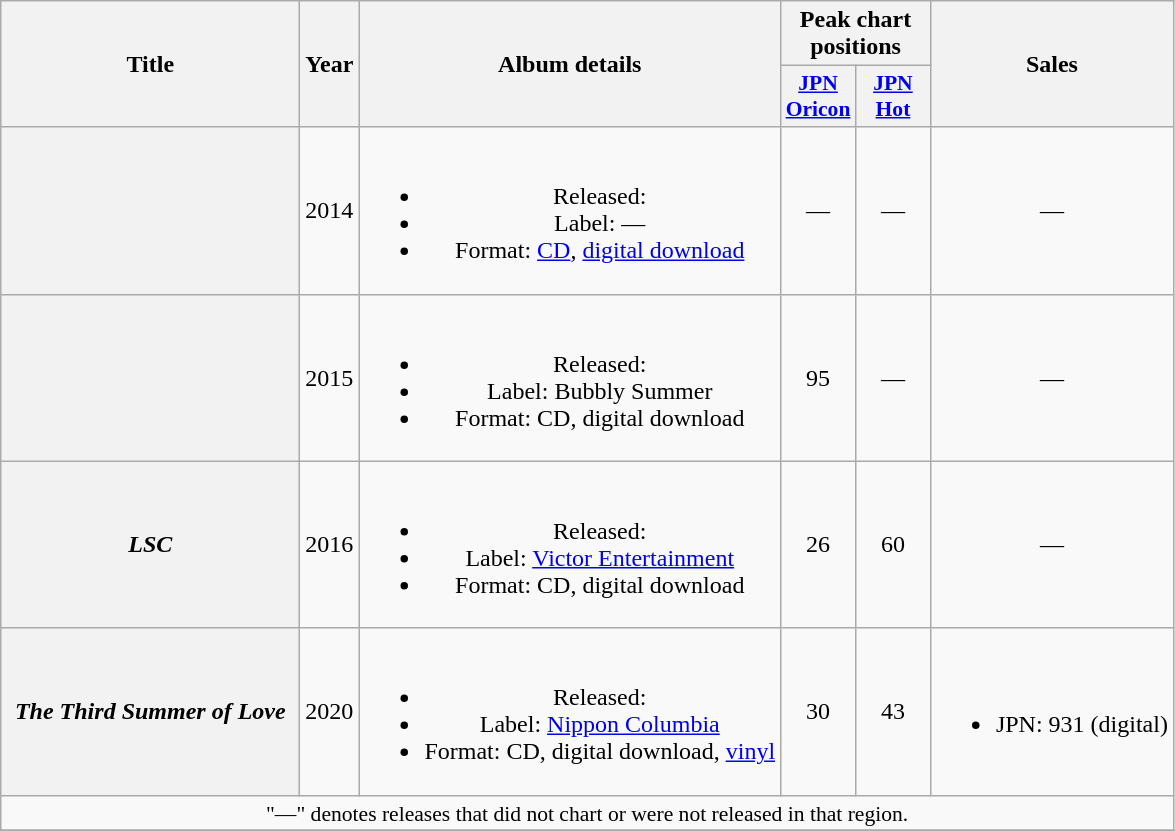<table class="wikitable plainrowheaders" style="text-align:center;">
<tr>
<th scope="col" rowspan="2" style="width:12em;">Title</th>
<th scope="col" rowspan="2">Year</th>
<th scope="col" rowspan="2">Album details</th>
<th scope="col" colspan="2">Peak chart positions</th>
<th scope="col" rowspan="2">Sales<br></th>
</tr>
<tr>
<th scope="col" style="width:3em;font-size:90%;"><a href='#'>JPN<br>Oricon</a><br></th>
<th scope="col" style="width:3em;font-size:90%;"><a href='#'>JPN<br>Hot</a><br></th>
</tr>
<tr>
<th scope="row"><br></th>
<td>2014</td>
<td><br><ul><li>Released: </li><li>Label: —</li><li>Format: <a href='#'>CD</a>, <a href='#'>digital download</a></li></ul></td>
<td>—</td>
<td>—</td>
<td>—</td>
</tr>
<tr>
<th scope="row"></th>
<td>2015</td>
<td><br><ul><li>Released: </li><li>Label: Bubbly Summer</li><li>Format: CD, digital download</li></ul></td>
<td>95</td>
<td>—</td>
<td>—</td>
</tr>
<tr>
<th scope="row"><em>LSC</em></th>
<td>2016</td>
<td><br><ul><li>Released: </li><li>Label: <a href='#'>Victor Entertainment</a></li><li>Format: CD, digital download</li></ul></td>
<td>26</td>
<td>60</td>
<td>—</td>
</tr>
<tr>
<th scope="row"><em>The Third Summer of Love</em></th>
<td>2020</td>
<td><br><ul><li>Released: </li><li>Label: <a href='#'>Nippon Columbia</a></li><li>Format: CD, digital download, <a href='#'>vinyl</a></li></ul></td>
<td>30</td>
<td>43</td>
<td><br><ul><li>JPN: 931 (digital)</li></ul></td>
</tr>
<tr>
<td colspan="6" style="font-size:90%;">"—" denotes releases that did not chart or were not released in that region.</td>
</tr>
<tr>
</tr>
</table>
